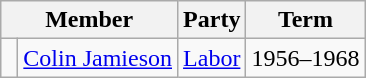<table class="wikitable">
<tr>
<th colspan="2">Member</th>
<th>Party</th>
<th>Term</th>
</tr>
<tr>
<td> </td>
<td><a href='#'>Colin Jamieson</a></td>
<td><a href='#'>Labor</a></td>
<td>1956–1968</td>
</tr>
</table>
